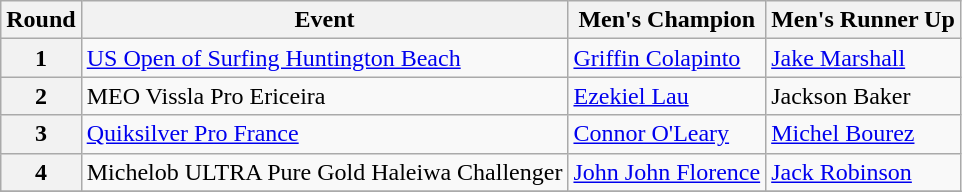<table class="wikitable">
<tr>
<th>Round</th>
<th>Event</th>
<th>Men's Champion</th>
<th>Men's Runner Up</th>
</tr>
<tr>
<th>1</th>
<td> <a href='#'>US Open of Surfing Huntington Beach</a></td>
<td> <a href='#'>Griffin Colapinto</a></td>
<td> <a href='#'>Jake Marshall</a></td>
</tr>
<tr>
<th>2</th>
<td> MEO Vissla Pro Ericeira</td>
<td> <a href='#'>Ezekiel Lau</a></td>
<td> Jackson Baker</td>
</tr>
<tr>
<th>3</th>
<td> <a href='#'>Quiksilver Pro France</a></td>
<td> <a href='#'>Connor O'Leary</a></td>
<td> <a href='#'>Michel Bourez</a></td>
</tr>
<tr>
<th>4</th>
<td> Michelob ULTRA Pure Gold Haleiwa Challenger</td>
<td> <a href='#'>John John Florence</a></td>
<td> <a href='#'>Jack Robinson</a></td>
</tr>
<tr>
</tr>
</table>
